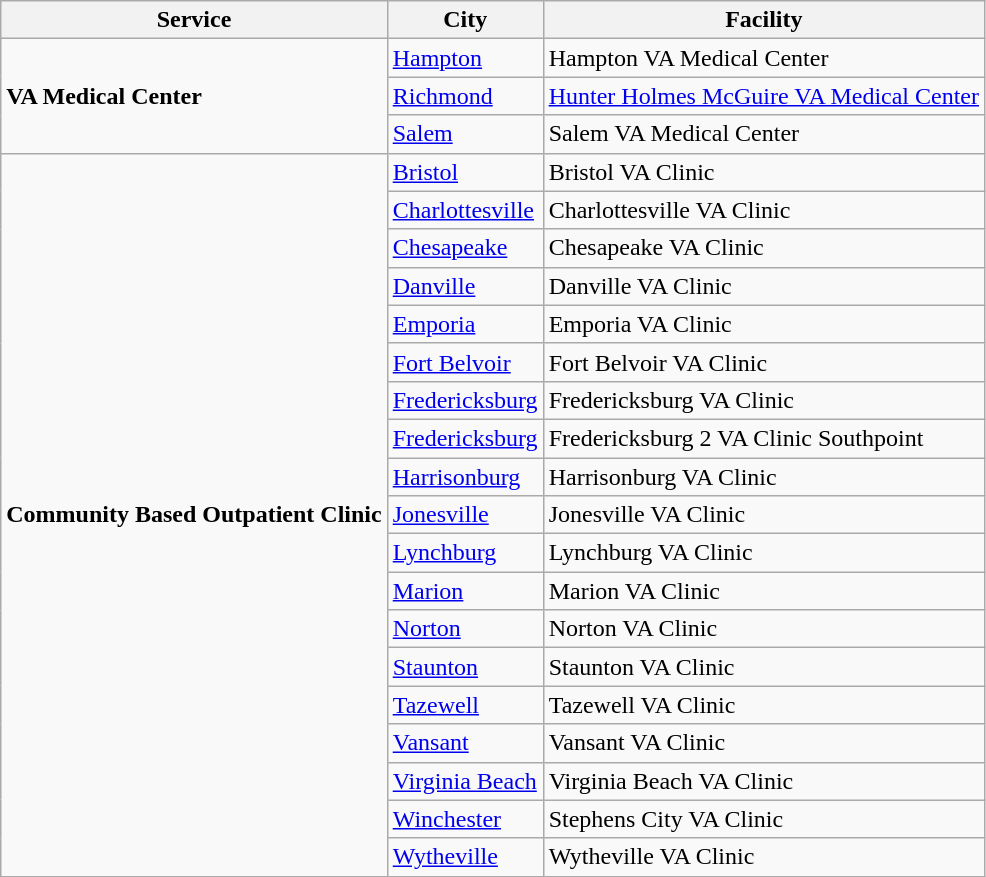<table class="wikitable">
<tr>
<th>Service</th>
<th>City</th>
<th>Facility</th>
</tr>
<tr>
<td rowspan=3><strong>VA Medical Center</strong></td>
<td><a href='#'>Hampton</a></td>
<td>Hampton VA Medical Center</td>
</tr>
<tr>
<td><a href='#'>Richmond</a></td>
<td><a href='#'>Hunter Holmes McGuire VA Medical Center</a></td>
</tr>
<tr>
<td><a href='#'>Salem</a></td>
<td>Salem VA Medical Center</td>
</tr>
<tr>
<td rowspan=19><strong>Community Based Outpatient Clinic</strong></td>
<td><a href='#'>Bristol</a></td>
<td>Bristol VA Clinic</td>
</tr>
<tr>
<td><a href='#'>Charlottesville</a></td>
<td>Charlottesville VA Clinic</td>
</tr>
<tr>
<td><a href='#'>Chesapeake</a></td>
<td>Chesapeake VA Clinic</td>
</tr>
<tr>
<td><a href='#'>Danville</a></td>
<td>Danville VA Clinic</td>
</tr>
<tr>
<td><a href='#'>Emporia</a></td>
<td>Emporia VA Clinic</td>
</tr>
<tr>
<td><a href='#'>Fort Belvoir</a></td>
<td>Fort Belvoir VA Clinic</td>
</tr>
<tr>
<td><a href='#'>Fredericksburg</a></td>
<td>Fredericksburg VA Clinic</td>
</tr>
<tr>
<td><a href='#'>Fredericksburg</a></td>
<td>Fredericksburg 2 VA Clinic Southpoint</td>
</tr>
<tr>
<td><a href='#'>Harrisonburg</a></td>
<td>Harrisonburg VA Clinic</td>
</tr>
<tr>
<td><a href='#'>Jonesville</a></td>
<td>Jonesville VA Clinic</td>
</tr>
<tr>
<td><a href='#'>Lynchburg</a></td>
<td>Lynchburg VA Clinic</td>
</tr>
<tr>
<td><a href='#'>Marion</a></td>
<td>Marion VA Clinic</td>
</tr>
<tr>
<td><a href='#'>Norton</a></td>
<td>Norton VA Clinic</td>
</tr>
<tr>
<td><a href='#'>Staunton</a></td>
<td>Staunton VA Clinic</td>
</tr>
<tr>
<td><a href='#'>Tazewell</a></td>
<td>Tazewell VA Clinic</td>
</tr>
<tr>
<td><a href='#'>Vansant</a></td>
<td>Vansant VA Clinic</td>
</tr>
<tr>
<td><a href='#'>Virginia Beach</a></td>
<td>Virginia Beach VA Clinic</td>
</tr>
<tr>
<td><a href='#'>Winchester</a></td>
<td>Stephens City VA Clinic</td>
</tr>
<tr>
<td><a href='#'>Wytheville</a></td>
<td>Wytheville VA Clinic</td>
</tr>
</table>
